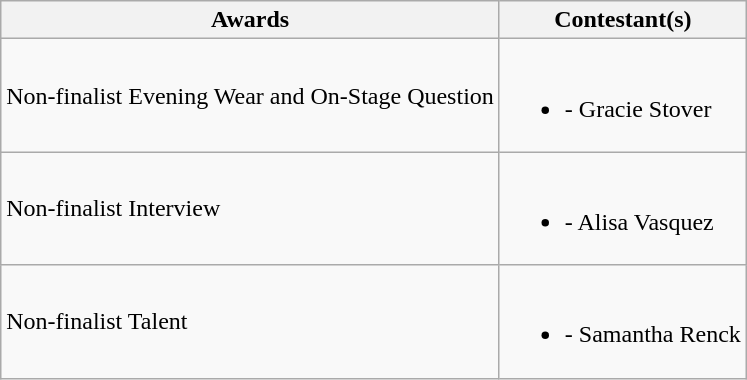<table class="wikitable">
<tr>
<th>Awards</th>
<th>Contestant(s)</th>
</tr>
<tr>
<td>Non-finalist Evening Wear and On-Stage Question</td>
<td><br><ul><li> - Gracie Stover</li></ul></td>
</tr>
<tr>
<td>Non-finalist Interview</td>
<td><br><ul><li> - Alisa Vasquez</li></ul></td>
</tr>
<tr>
<td>Non-finalist Talent</td>
<td><br><ul><li> - Samantha Renck</li></ul></td>
</tr>
</table>
